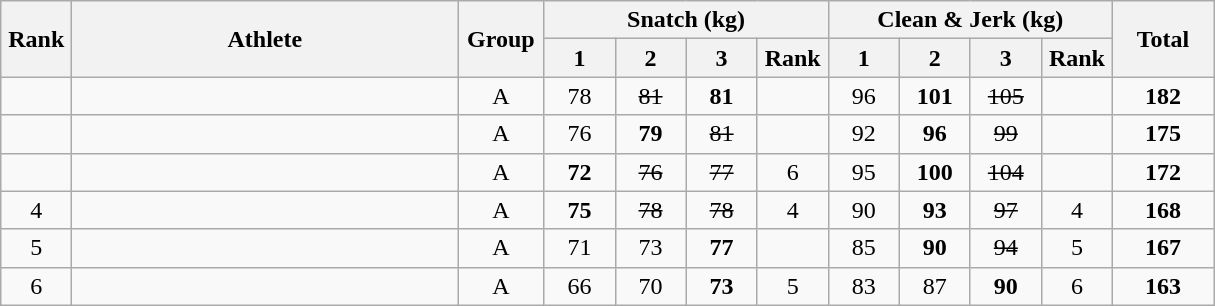<table class = "wikitable" style="text-align:center;">
<tr>
<th rowspan=2 width=40>Rank</th>
<th rowspan=2 width=250>Athlete</th>
<th rowspan=2 width=50>Group</th>
<th colspan=4>Snatch (kg)</th>
<th colspan=4>Clean & Jerk (kg)</th>
<th rowspan=2 width=60>Total</th>
</tr>
<tr>
<th width=40>1</th>
<th width=40>2</th>
<th width=40>3</th>
<th width=40>Rank</th>
<th width=40>1</th>
<th width=40>2</th>
<th width=40>3</th>
<th width=40>Rank</th>
</tr>
<tr>
<td></td>
<td align=left></td>
<td>A</td>
<td>78</td>
<td><s>81</s></td>
<td><strong>81</strong></td>
<td></td>
<td>96</td>
<td><strong>101</strong></td>
<td><s>105</s></td>
<td></td>
<td><strong>182</strong></td>
</tr>
<tr>
<td></td>
<td align=left></td>
<td>A</td>
<td>76</td>
<td><strong>79</strong></td>
<td><s>81</s></td>
<td></td>
<td>92</td>
<td><strong>96</strong></td>
<td><s>99</s></td>
<td></td>
<td><strong>175</strong></td>
</tr>
<tr>
<td></td>
<td align=left></td>
<td>A</td>
<td><strong>72</strong></td>
<td><s>76</s></td>
<td><s>77</s></td>
<td>6</td>
<td>95</td>
<td><strong>100</strong></td>
<td><s>104</s></td>
<td></td>
<td><strong>172</strong></td>
</tr>
<tr>
<td>4</td>
<td align=left></td>
<td>A</td>
<td><strong>75</strong></td>
<td><s>78</s></td>
<td><s>78</s></td>
<td>4</td>
<td>90</td>
<td><strong>93</strong></td>
<td><s>97</s></td>
<td>4</td>
<td><strong>168</strong></td>
</tr>
<tr>
<td>5</td>
<td align=left></td>
<td>A</td>
<td>71</td>
<td>73</td>
<td><strong>77</strong></td>
<td></td>
<td>85</td>
<td><strong>90</strong></td>
<td><s>94</s></td>
<td>5</td>
<td><strong>167</strong></td>
</tr>
<tr>
<td>6</td>
<td align=left></td>
<td>A</td>
<td>66</td>
<td>70</td>
<td><strong>73</strong></td>
<td>5</td>
<td>83</td>
<td>87</td>
<td><strong>90</strong></td>
<td>6</td>
<td><strong>163</strong></td>
</tr>
</table>
